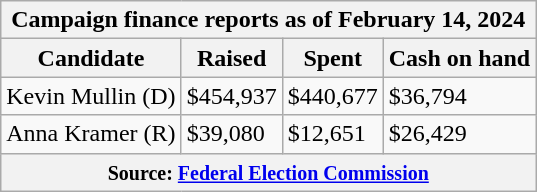<table class="wikitable sortable">
<tr>
<th colspan=4>Campaign finance reports as of February 14, 2024</th>
</tr>
<tr style="text-align:center;">
<th>Candidate</th>
<th>Raised</th>
<th>Spent</th>
<th>Cash on hand</th>
</tr>
<tr>
<td>Kevin Mullin (D)</td>
<td>$454,937</td>
<td>$440,677</td>
<td>$36,794</td>
</tr>
<tr>
<td>Anna Kramer (R)</td>
<td>$39,080</td>
<td>$12,651</td>
<td>$26,429</td>
</tr>
<tr>
<th colspan="4"><small>Source: <a href='#'>Federal Election Commission</a></small></th>
</tr>
</table>
